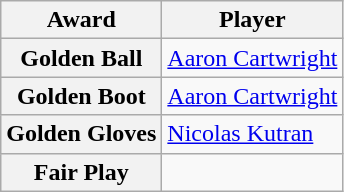<table class="wikitable" style="text-align:center">
<tr>
<th>Award</th>
<th>Player</th>
</tr>
<tr>
<th>Golden Ball</th>
<td align=left> <a href='#'>Aaron Cartwright</a></td>
</tr>
<tr>
<th>Golden Boot</th>
<td align=left> <a href='#'>Aaron Cartwright</a></td>
</tr>
<tr>
<th>Golden Gloves</th>
<td align=left> <a href='#'>Nicolas Kutran</a></td>
</tr>
<tr>
<th>Fair Play</th>
<td align=left></td>
</tr>
</table>
